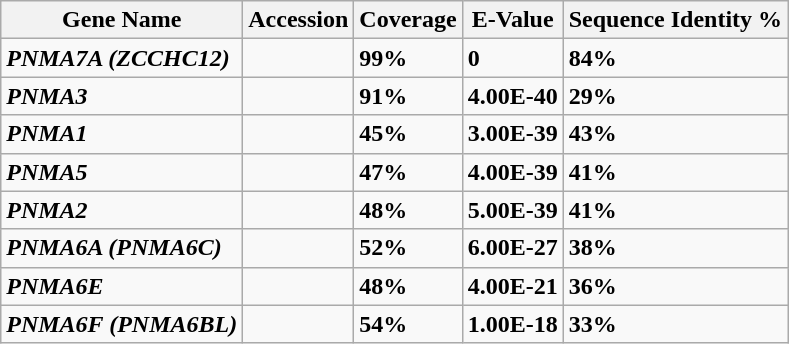<table class="wikitable sortable">
<tr>
<th>Gene Name</th>
<th>Accession</th>
<th>Coverage</th>
<th>E-Value</th>
<th>Sequence Identity %</th>
</tr>
<tr>
<td><strong><em>PNMA7A (ZCCHC12)</em></strong></td>
<td><strong></strong></td>
<td><strong>99%</strong></td>
<td><strong>0</strong></td>
<td><strong>84%</strong></td>
</tr>
<tr>
<td><strong><em>PNMA3</em></strong></td>
<td><strong></strong></td>
<td><strong>91%</strong></td>
<td><strong>4.00E-40</strong></td>
<td><strong>29%</strong></td>
</tr>
<tr>
<td><strong><em>PNMA1</em></strong></td>
<td><strong></strong></td>
<td><strong>45%</strong></td>
<td><strong>3.00E-39</strong></td>
<td><strong>43%</strong></td>
</tr>
<tr>
<td><strong><em>PNMA5</em></strong></td>
<td><strong></strong></td>
<td><strong>47%</strong></td>
<td><strong>4.00E-39</strong></td>
<td><strong>41%</strong></td>
</tr>
<tr>
<td><strong><em>PNMA2</em></strong></td>
<td><strong></strong></td>
<td><strong>48%</strong></td>
<td><strong>5.00E-39</strong></td>
<td><strong>41%</strong></td>
</tr>
<tr>
<td><strong><em>PNMA6A (PNMA6C)</em></strong></td>
<td><strong></strong></td>
<td><strong>52%</strong></td>
<td><strong>6.00E-27</strong></td>
<td><strong>38%</strong></td>
</tr>
<tr>
<td><strong><em>PNMA6E</em></strong></td>
<td><strong></strong></td>
<td><strong>48%</strong></td>
<td><strong>4.00E-21</strong></td>
<td><strong>36%</strong></td>
</tr>
<tr>
<td><strong><em>PNMA6F (PNMA6BL)</em></strong></td>
<td><strong></strong></td>
<td><strong>54%</strong></td>
<td><strong>1.00E-18</strong></td>
<td><strong>33%</strong></td>
</tr>
</table>
